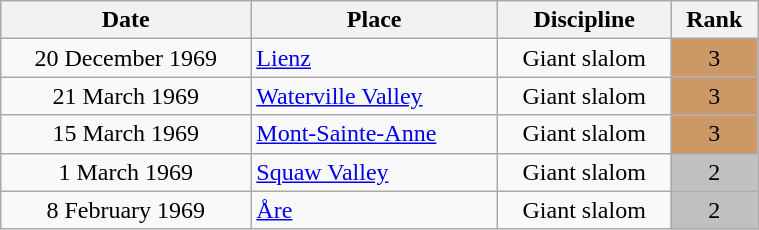<table class="wikitable" width=40% style="font-size:100%; text-align:center;">
<tr>
<th>Date</th>
<th>Place</th>
<th>Discipline</th>
<th>Rank</th>
</tr>
<tr>
<td>20 December 1969</td>
<td align=left> <a href='#'>Lienz</a></td>
<td>Giant slalom</td>
<td bgcolor=cc9966>3</td>
</tr>
<tr>
<td>21 March 1969</td>
<td align=left> <a href='#'>Waterville Valley</a></td>
<td>Giant slalom</td>
<td bgcolor=cc9966>3</td>
</tr>
<tr>
<td>15 March 1969</td>
<td align=left> <a href='#'>Mont-Sainte-Anne</a></td>
<td>Giant slalom</td>
<td bgcolor=cc9966>3</td>
</tr>
<tr>
<td>1 March 1969</td>
<td align=left> <a href='#'>Squaw Valley</a></td>
<td>Giant slalom</td>
<td bgcolor=silver>2</td>
</tr>
<tr>
<td>8 February 1969</td>
<td align=left> <a href='#'>Åre</a></td>
<td>Giant slalom</td>
<td bgcolor=silver>2</td>
</tr>
</table>
